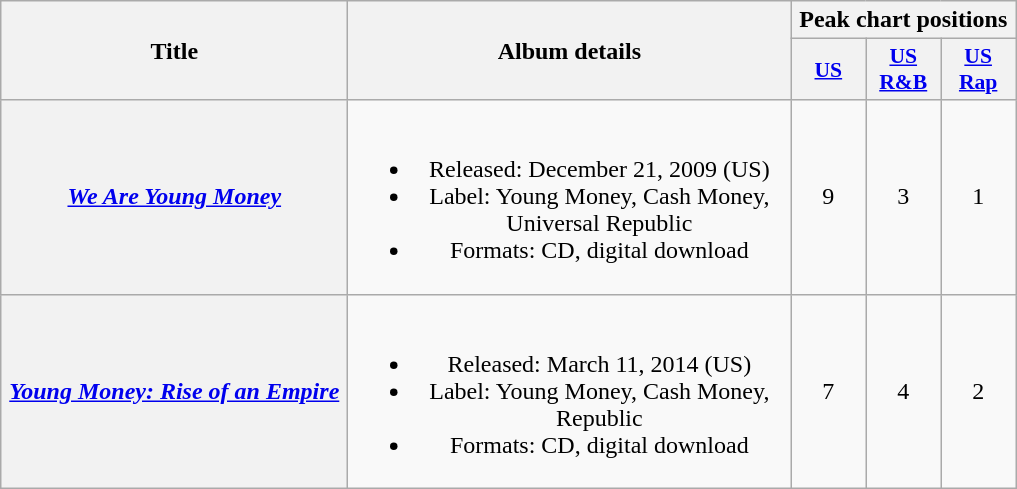<table class="wikitable plainrowheaders" style="text-align:center;">
<tr>
<th scope="col" rowspan="2" style="width:14em;">Title</th>
<th scope="col" rowspan="2" style="width:18em;">Album details</th>
<th scope="col" colspan="3">Peak chart positions</th>
</tr>
<tr>
<th scope="col" style="width:3em;font-size:90%;"><a href='#'>US</a><br></th>
<th scope="col" style="width:3em;font-size:90%;"><a href='#'>US<br>R&B</a><br></th>
<th scope="col" style="width:3em;font-size:90%;"><a href='#'>US<br>Rap</a><br></th>
</tr>
<tr>
<th scope="row"><em><a href='#'>We Are Young Money</a></em></th>
<td><br><ul><li>Released: December 21, 2009 <span>(US)</span></li><li>Label: Young Money, Cash Money, Universal Republic</li><li>Formats: CD, digital download</li></ul></td>
<td>9</td>
<td>3</td>
<td>1</td>
</tr>
<tr>
<th scope="row"><em><a href='#'>Young Money: Rise of an Empire</a></em></th>
<td><br><ul><li>Released: March 11, 2014 <span>(US)</span></li><li>Label: Young Money, Cash Money, Republic</li><li>Formats: CD, digital download</li></ul></td>
<td>7</td>
<td>4</td>
<td>2</td>
</tr>
</table>
